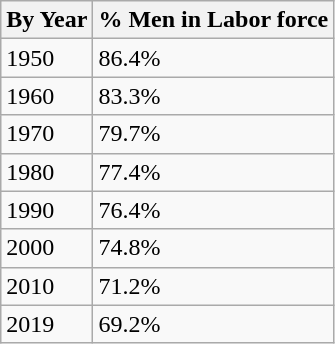<table class="wikitable">
<tr>
<th>By Year</th>
<th>% Men in Labor force</th>
</tr>
<tr>
<td>1950</td>
<td>86.4%</td>
</tr>
<tr>
<td>1960</td>
<td>83.3%</td>
</tr>
<tr>
<td>1970</td>
<td>79.7%</td>
</tr>
<tr>
<td>1980</td>
<td>77.4%</td>
</tr>
<tr>
<td>1990</td>
<td>76.4%</td>
</tr>
<tr>
<td>2000</td>
<td>74.8%</td>
</tr>
<tr>
<td>2010</td>
<td>71.2%</td>
</tr>
<tr>
<td>2019</td>
<td>69.2%</td>
</tr>
</table>
